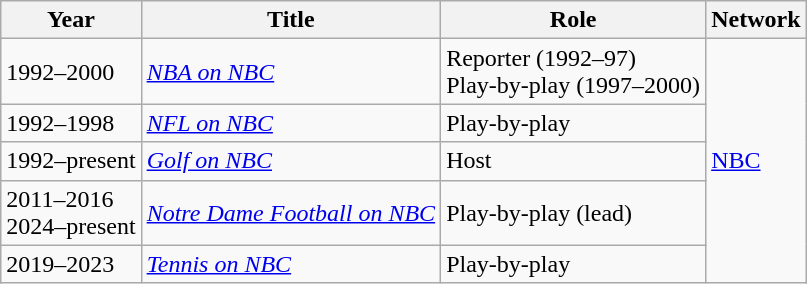<table class="wikitable sortable">
<tr>
<th>Year</th>
<th>Title</th>
<th>Role</th>
<th>Network</th>
</tr>
<tr>
<td>1992–2000</td>
<td><em><a href='#'>NBA on NBC</a></em></td>
<td>Reporter (1992–97) <br> Play-by-play (1997–2000)</td>
<td rowspan="5"><a href='#'>NBC</a></td>
</tr>
<tr>
<td>1992–1998</td>
<td><em><a href='#'>NFL on NBC</a></em></td>
<td>Play-by-play</td>
</tr>
<tr>
<td>1992–present</td>
<td><em><a href='#'>Golf on NBC</a></em></td>
<td>Host</td>
</tr>
<tr>
<td>2011–2016 <br> 2024–present</td>
<td><em><a href='#'>Notre Dame Football on NBC</a></em></td>
<td>Play-by-play (lead)</td>
</tr>
<tr>
<td>2019–2023</td>
<td><em><a href='#'>Tennis on NBC</a></em></td>
<td>Play-by-play</td>
</tr>
</table>
